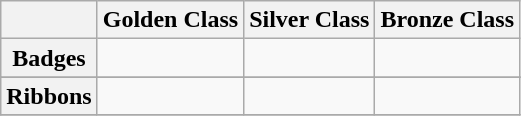<table align=center class=wikitable>
<tr>
<th valign=center align=center></th>
<th valign=center align=center>Golden Class</th>
<th valign=center align=center>Silver Class</th>
<th valign=center align=center>Bronze Class</th>
</tr>
<tr>
<th valign=center align=center>Badges</th>
<td valign=center align=center></td>
<td valign=center align=center></td>
<td valign=center align=center></td>
</tr>
<tr>
</tr>
<tr>
<th valign=center align=center>Ribbons</th>
<td valign=center align=center></td>
<td valign=center align=center></td>
<td valign=center align=center></td>
</tr>
<tr>
</tr>
</table>
